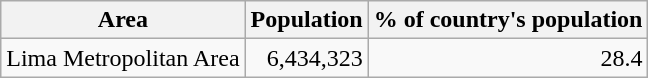<table class="wikitable">
<tr>
<th>Area</th>
<th>Population</th>
<th>% of country's population</th>
</tr>
<tr>
<td>Lima Metropolitan Area</td>
<td style="text-align:right;">6,434,323</td>
<td style="text-align:right;">28.4</td>
</tr>
</table>
